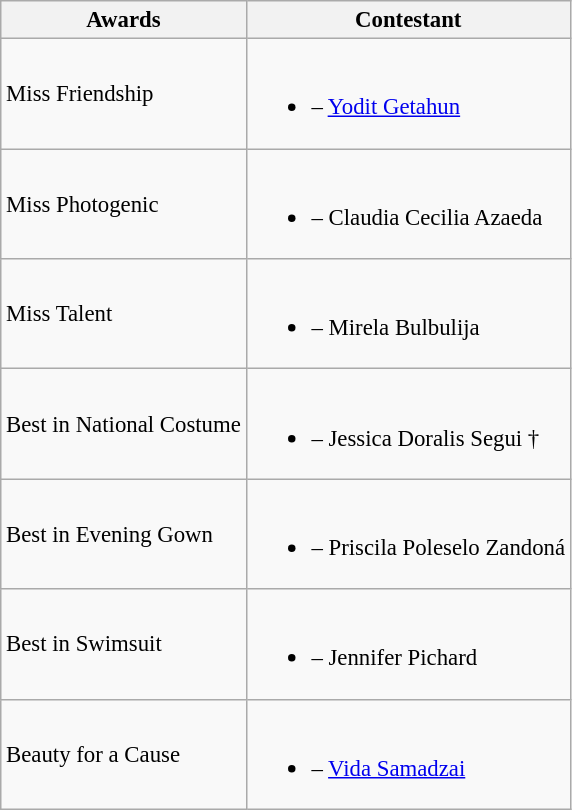<table class="wikitable sortable" style="font-size:95%;">
<tr>
<th>Awards</th>
<th>Contestant</th>
</tr>
<tr>
<td>Miss Friendship</td>
<td><br><ul><li><strong></strong> – <a href='#'>Yodit Getahun</a></li></ul></td>
</tr>
<tr>
<td>Miss Photogenic</td>
<td><br><ul><li><strong></strong> – Claudia Cecilia Azaeda</li></ul></td>
</tr>
<tr>
<td>Miss Talent</td>
<td><br><ul><li><strong></strong> – Mirela Bulbulija</li></ul></td>
</tr>
<tr>
<td>Best in National Costume</td>
<td><br><ul><li><strong></strong> – Jessica Doralis Segui †</li></ul></td>
</tr>
<tr>
<td>Best in Evening Gown</td>
<td><br><ul><li><strong></strong> – Priscila Poleselo Zandoná</li></ul></td>
</tr>
<tr>
<td>Best in Swimsuit</td>
<td><br><ul><li><strong></strong> – Jennifer Pichard</li></ul></td>
</tr>
<tr>
<td>Beauty for a Cause</td>
<td><br><ul><li><strong></strong> – <a href='#'>Vida Samadzai</a></li></ul></td>
</tr>
</table>
